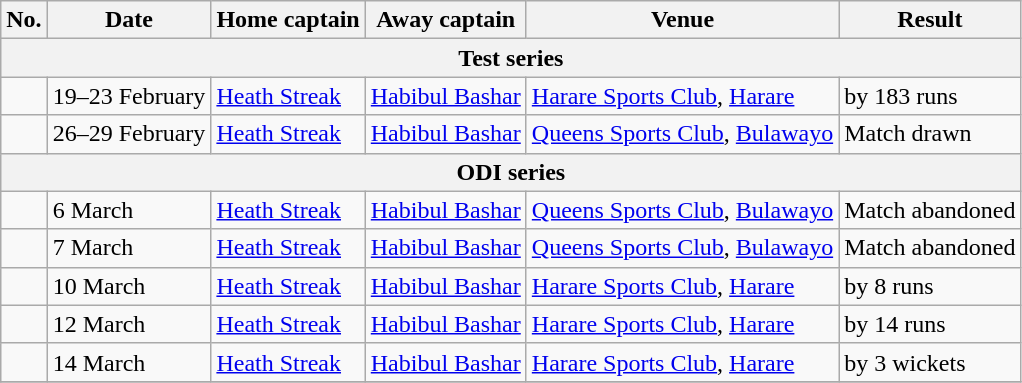<table class="wikitable">
<tr>
<th>No.</th>
<th>Date</th>
<th>Home captain</th>
<th>Away captain</th>
<th>Venue</th>
<th>Result</th>
</tr>
<tr>
<th colspan="6">Test series</th>
</tr>
<tr>
<td></td>
<td>19–23 February</td>
<td><a href='#'>Heath Streak</a></td>
<td><a href='#'>Habibul Bashar</a></td>
<td><a href='#'>Harare Sports Club</a>, <a href='#'>Harare</a></td>
<td> by 183 runs</td>
</tr>
<tr>
<td></td>
<td>26–29 February</td>
<td><a href='#'>Heath Streak</a></td>
<td><a href='#'>Habibul Bashar</a></td>
<td><a href='#'>Queens Sports Club</a>, <a href='#'>Bulawayo</a></td>
<td>Match drawn</td>
</tr>
<tr>
<th colspan="6">ODI series</th>
</tr>
<tr>
<td></td>
<td>6 March</td>
<td><a href='#'>Heath Streak</a></td>
<td><a href='#'>Habibul Bashar</a></td>
<td><a href='#'>Queens Sports Club</a>, <a href='#'>Bulawayo</a></td>
<td>Match abandoned</td>
</tr>
<tr>
<td></td>
<td>7 March</td>
<td><a href='#'>Heath Streak</a></td>
<td><a href='#'>Habibul Bashar</a></td>
<td><a href='#'>Queens Sports Club</a>, <a href='#'>Bulawayo</a></td>
<td>Match abandoned</td>
</tr>
<tr>
<td></td>
<td>10 March</td>
<td><a href='#'>Heath Streak</a></td>
<td><a href='#'>Habibul Bashar</a></td>
<td><a href='#'>Harare Sports Club</a>, <a href='#'>Harare</a></td>
<td> by 8 runs</td>
</tr>
<tr>
<td></td>
<td>12 March</td>
<td><a href='#'>Heath Streak</a></td>
<td><a href='#'>Habibul Bashar</a></td>
<td><a href='#'>Harare Sports Club</a>, <a href='#'>Harare</a></td>
<td> by 14 runs</td>
</tr>
<tr>
<td></td>
<td>14 March</td>
<td><a href='#'>Heath Streak</a></td>
<td><a href='#'>Habibul Bashar</a></td>
<td><a href='#'>Harare Sports Club</a>, <a href='#'>Harare</a></td>
<td> by 3 wickets</td>
</tr>
<tr>
</tr>
</table>
